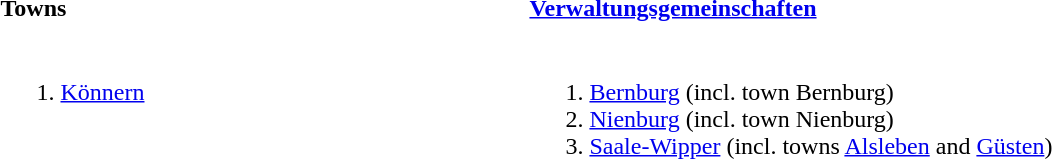<table>
<tr>
<th width=50% align=left>Towns</th>
<th width=50% align=left><a href='#'>Verwaltungsgemeinschaften</a></th>
</tr>
<tr valign=top>
<td><br><ol><li><a href='#'>Könnern</a></li></ol></td>
<td><br><ol><li><a href='#'>Bernburg</a> (incl. town Bernburg)</li><li><a href='#'>Nienburg</a> (incl. town Nienburg)</li><li><a href='#'>Saale-Wipper</a> (incl. towns <a href='#'>Alsleben</a> and <a href='#'>Güsten</a>)</li></ol></td>
</tr>
</table>
